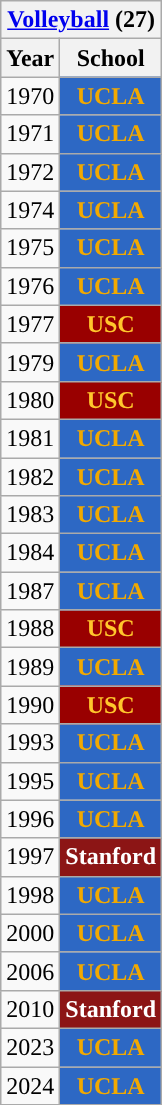<table class="wikitable">
<tr>
<th colspan=2><a href='#'>Volleyball</a> (27)</th>
</tr>
<tr>
<th>Year</th>
<th>School</th>
</tr>
<tr>
<td>1970</td>
<th style="background:#2D68C4; color:#F2A900;">UCLA</th>
</tr>
<tr>
<td>1971</td>
<th style="background:#2D68C4; color:#F2A900;">UCLA</th>
</tr>
<tr>
<td>1972</td>
<th style="background:#2D68C4; color:#F2A900;">UCLA</th>
</tr>
<tr>
<td>1974</td>
<th style="background:#2D68C4; color:#F2A900;">UCLA</th>
</tr>
<tr>
<td>1975</td>
<th style="background:#2D68C4; color:#F2A900;">UCLA</th>
</tr>
<tr>
<td>1976</td>
<th style="background:#2D68C4; color:#F2A900;">UCLA</th>
</tr>
<tr>
<td>1977</td>
<th style="background:#990000; color:#FFC72C;">USC</th>
</tr>
<tr>
<td>1979</td>
<th style="background:#2D68C4; color:#F2A900;">UCLA</th>
</tr>
<tr>
<td>1980</td>
<th style="background:#990000; color:#FFC72C;">USC</th>
</tr>
<tr>
<td>1981</td>
<th style="background:#2D68C4; color:#F2A900;">UCLA</th>
</tr>
<tr>
<td>1982</td>
<th style="background:#2D68C4; color:#F2A900;">UCLA</th>
</tr>
<tr>
<td>1983</td>
<th style="background:#2D68C4; color:#F2A900;">UCLA</th>
</tr>
<tr>
<td>1984</td>
<th style="background:#2D68C4; color:#F2A900;">UCLA</th>
</tr>
<tr>
<td>1987</td>
<th style="background:#2D68C4; color:#F2A900;">UCLA</th>
</tr>
<tr>
<td>1988</td>
<th style="background:#990000; color:#FFC72C;">USC</th>
</tr>
<tr>
<td>1989</td>
<th style="background:#2D68C4; color:#F2A900;">UCLA</th>
</tr>
<tr>
<td>1990</td>
<th style="background:#990000; color:#FFC72C;">USC</th>
</tr>
<tr>
<td>1993</td>
<th style="background:#2D68C4; color:#F2A900;">UCLA</th>
</tr>
<tr>
<td>1995</td>
<th style="background:#2D68C4; color:#F2A900;">UCLA</th>
</tr>
<tr>
<td>1996</td>
<th style="background:#2D68C4; color:#F2A900;">UCLA</th>
</tr>
<tr>
<td>1997</td>
<th style="background:#8C1515; color:#FFFFFF;">Stanford</th>
</tr>
<tr>
<td>1998</td>
<th style="background:#2D68C4; color:#F2A900;">UCLA</th>
</tr>
<tr>
<td>2000</td>
<th style="background:#2D68C4; color:#F2A900;">UCLA</th>
</tr>
<tr>
<td>2006</td>
<th style="background:#2D68C4; color:#F2A900;">UCLA</th>
</tr>
<tr>
<td>2010</td>
<th style="background:#8C1515; color:#FFFFFF;">Stanford</th>
</tr>
<tr>
<td>2023</td>
<th style="background:#2D68C4; color:#F2A900;">UCLA</th>
</tr>
<tr>
<td>2024</td>
<th style="background:#2D68C4; color:#F2A900;">UCLA</th>
</tr>
</table>
